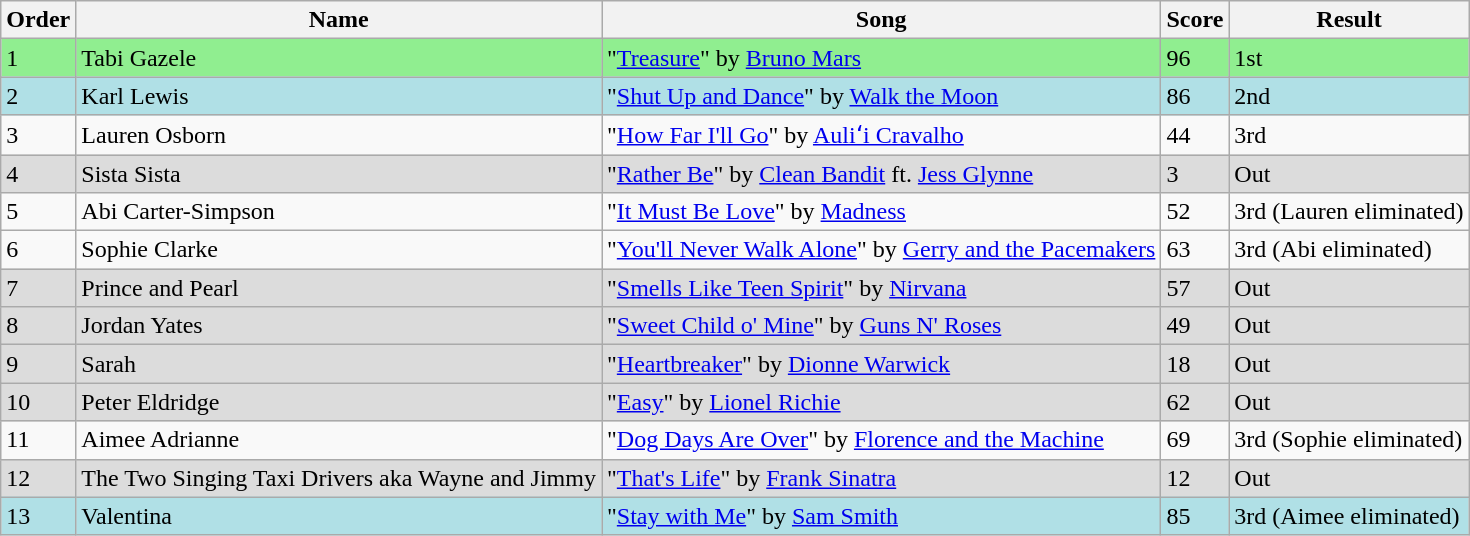<table class="wikitable sortable collapsed">
<tr style="text-align:Center; background:#cc;">
<th>Order</th>
<th>Name</th>
<th>Song</th>
<th>Score</th>
<th>Result</th>
</tr>
<tr style="background:lightgreen;">
<td>1</td>
<td>Tabi Gazele</td>
<td>"<a href='#'>Treasure</a>" by <a href='#'>Bruno Mars</a></td>
<td>96</td>
<td>1st</td>
</tr>
<tr style="background:#b0e0e6;">
<td>2</td>
<td>Karl Lewis</td>
<td>"<a href='#'>Shut Up and Dance</a>" by <a href='#'>Walk the Moon</a></td>
<td>86</td>
<td>2nd</td>
</tr>
<tr>
<td>3</td>
<td>Lauren Osborn</td>
<td>"<a href='#'>How Far I'll Go</a>" by <a href='#'>Auliʻi Cravalho</a></td>
<td>44</td>
<td>3rd</td>
</tr>
<tr style="background:#DCDCDC">
<td>4</td>
<td>Sista Sista</td>
<td>"<a href='#'>Rather Be</a>" by <a href='#'>Clean Bandit</a> ft. <a href='#'>Jess Glynne</a></td>
<td>3</td>
<td>Out</td>
</tr>
<tr>
<td>5</td>
<td>Abi Carter-Simpson</td>
<td>"<a href='#'>It Must Be Love</a>" by <a href='#'>Madness</a></td>
<td>52</td>
<td>3rd (Lauren eliminated)</td>
</tr>
<tr>
<td>6</td>
<td>Sophie Clarke</td>
<td>"<a href='#'>You'll Never Walk Alone</a>" by <a href='#'>Gerry and the Pacemakers</a></td>
<td>63</td>
<td>3rd (Abi eliminated)</td>
</tr>
<tr style="background:#DCDCDC">
<td>7</td>
<td>Prince and Pearl</td>
<td>"<a href='#'>Smells Like Teen Spirit</a>" by <a href='#'>Nirvana</a></td>
<td>57</td>
<td>Out</td>
</tr>
<tr style="background:#DCDCDC">
<td>8</td>
<td>Jordan Yates</td>
<td>"<a href='#'>Sweet Child o' Mine</a>" by <a href='#'>Guns N' Roses</a></td>
<td>49</td>
<td>Out</td>
</tr>
<tr style="background:#DCDCDC">
<td>9</td>
<td>Sarah</td>
<td>"<a href='#'>Heartbreaker</a>" by <a href='#'>Dionne Warwick</a></td>
<td>18</td>
<td>Out</td>
</tr>
<tr style="background:#DCDCDC">
<td>10</td>
<td>Peter Eldridge</td>
<td>"<a href='#'>Easy</a>" by <a href='#'>Lionel Richie</a></td>
<td>62</td>
<td>Out</td>
</tr>
<tr>
<td>11</td>
<td>Aimee Adrianne</td>
<td>"<a href='#'>Dog Days Are Over</a>" by <a href='#'>Florence and the Machine</a></td>
<td>69</td>
<td>3rd (Sophie eliminated)</td>
</tr>
<tr style="background:#DCDCDC">
<td>12</td>
<td>The Two Singing Taxi Drivers aka Wayne and Jimmy</td>
<td>"<a href='#'>That's Life</a>" by <a href='#'>Frank Sinatra</a></td>
<td>12</td>
<td>Out</td>
</tr>
<tr style="background:#b0e0e6;">
<td>13</td>
<td>Valentina</td>
<td>"<a href='#'>Stay with Me</a>" by <a href='#'>Sam Smith</a></td>
<td>85</td>
<td>3rd (Aimee eliminated)</td>
</tr>
</table>
